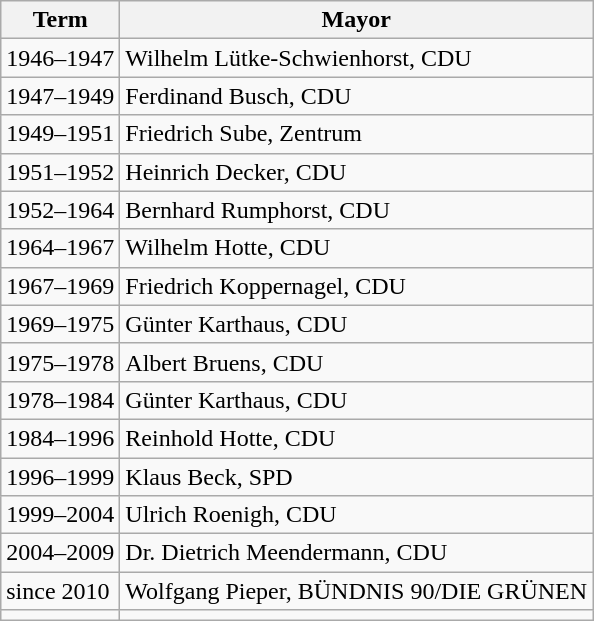<table class="wikitable">
<tr>
<th>Term</th>
<th>Mayor</th>
</tr>
<tr>
<td>1946–1947</td>
<td>Wilhelm Lütke-Schwienhorst, CDU</td>
</tr>
<tr>
<td>1947–1949</td>
<td>Ferdinand Busch, CDU</td>
</tr>
<tr>
<td>1949–1951</td>
<td>Friedrich Sube, Zentrum</td>
</tr>
<tr>
<td>1951–1952</td>
<td>Heinrich Decker, CDU</td>
</tr>
<tr>
<td>1952–1964</td>
<td>Bernhard Rumphorst, CDU</td>
</tr>
<tr>
<td>1964–1967</td>
<td>Wilhelm Hotte, CDU</td>
</tr>
<tr>
<td>1967–1969</td>
<td>Friedrich Koppernagel, CDU</td>
</tr>
<tr>
<td>1969–1975</td>
<td>Günter Karthaus, CDU</td>
</tr>
<tr>
<td>1975–1978</td>
<td>Albert Bruens, CDU</td>
</tr>
<tr>
<td>1978–1984</td>
<td>Günter Karthaus, CDU</td>
</tr>
<tr>
<td>1984–1996</td>
<td>Reinhold Hotte, CDU</td>
</tr>
<tr>
<td>1996–1999</td>
<td>Klaus Beck, SPD</td>
</tr>
<tr>
<td>1999–2004</td>
<td>Ulrich Roenigh, CDU</td>
</tr>
<tr>
<td>2004–2009</td>
<td>Dr. Dietrich Meendermann, CDU</td>
</tr>
<tr>
<td>since 2010</td>
<td>Wolfgang Pieper, BÜNDNIS 90/DIE GRÜNEN</td>
</tr>
<tr>
<td></td>
</tr>
</table>
